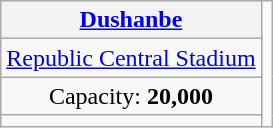<table class="wikitable" style="text-align:center">
<tr>
<th><a href='#'>Dushanbe</a></th>
<td rowspan=4></td>
</tr>
<tr>
<td><a href='#'>Republic Central Stadium</a></td>
</tr>
<tr>
<td>Capacity: <strong>20,000</strong></td>
</tr>
<tr>
<td></td>
</tr>
</table>
